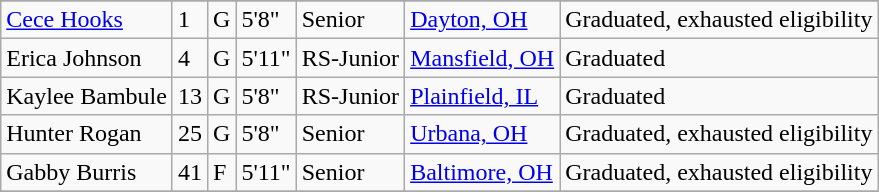<table class="wikitable sortable" border="1">
<tr align=center>
</tr>
<tr>
<td><a href='#'>Cece Hooks</a></td>
<td>1</td>
<td>G</td>
<td>5'8"</td>
<td>Senior</td>
<td><a href='#'>Dayton, OH</a></td>
<td>Graduated, exhausted eligibility</td>
</tr>
<tr>
<td>Erica Johnson</td>
<td>4</td>
<td>G</td>
<td>5'11"</td>
<td>RS-Junior</td>
<td><a href='#'>Mansfield, OH</a></td>
<td>Graduated</td>
</tr>
<tr>
<td>Kaylee Bambule</td>
<td>13</td>
<td>G</td>
<td>5'8"</td>
<td>RS-Junior</td>
<td><a href='#'>Plainfield, IL</a></td>
<td>Graduated</td>
</tr>
<tr>
<td>Hunter Rogan</td>
<td>25</td>
<td>G</td>
<td>5'8"</td>
<td>Senior</td>
<td><a href='#'>Urbana, OH</a></td>
<td>Graduated, exhausted eligibility</td>
</tr>
<tr>
<td>Gabby Burris</td>
<td>41</td>
<td>F</td>
<td>5'11"</td>
<td>Senior</td>
<td><a href='#'>Baltimore, OH</a></td>
<td>Graduated, exhausted eligibility</td>
</tr>
<tr>
</tr>
</table>
